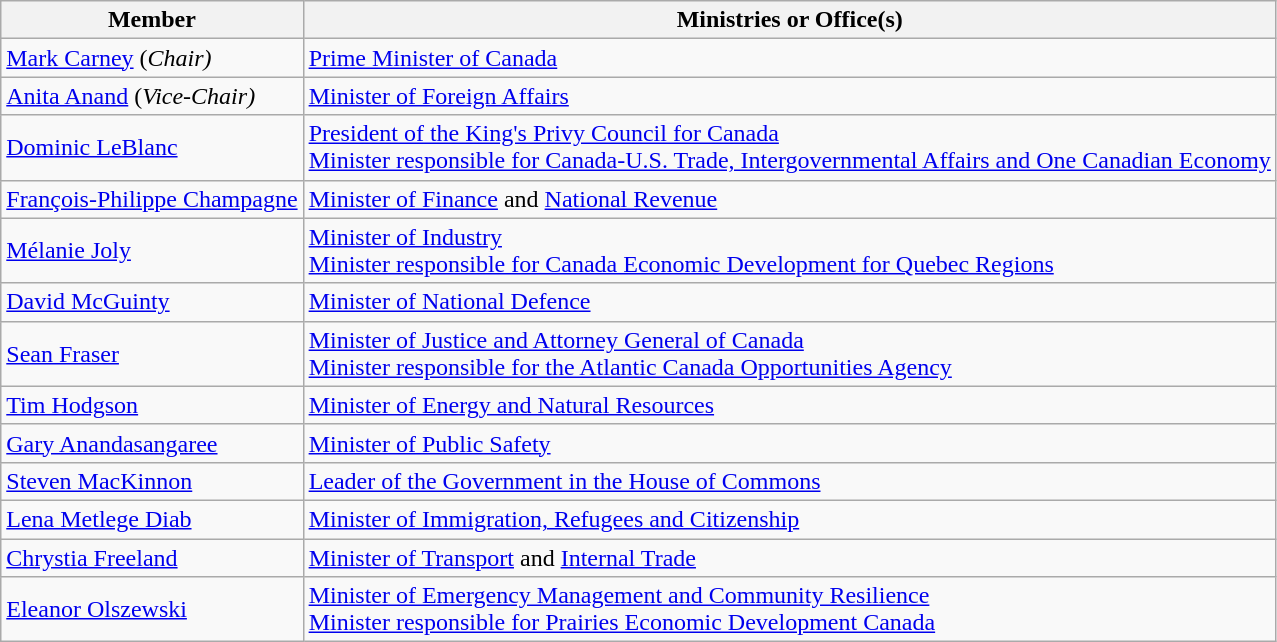<table class="wikitable">
<tr>
<th>Member</th>
<th>Ministries or Office(s)</th>
</tr>
<tr>
<td><a href='#'>Mark Carney</a> (<em>Chair)</em></td>
<td><a href='#'>Prime Minister of Canada</a></td>
</tr>
<tr>
<td><a href='#'>Anita Anand</a> (<em>Vice-Chair)</em></td>
<td><a href='#'>Minister of Foreign Affairs</a></td>
</tr>
<tr>
<td><a href='#'>Dominic LeBlanc</a></td>
<td><a href='#'>President of the King's Privy Council for Canada</a><br><a href='#'>Minister responsible for Canada-U.S. Trade, Intergovernmental Affairs and One Canadian Economy</a></td>
</tr>
<tr>
<td><a href='#'>François-Philippe Champagne</a></td>
<td><a href='#'>Minister of Finance</a> and <a href='#'>National Revenue</a></td>
</tr>
<tr>
<td><a href='#'>Mélanie Joly</a></td>
<td><a href='#'>Minister of Industry</a><br><a href='#'>Minister responsible for Canada Economic Development for Quebec Regions</a></td>
</tr>
<tr>
<td><a href='#'>David McGuinty</a></td>
<td><a href='#'>Minister of National Defence</a></td>
</tr>
<tr>
<td><a href='#'>Sean Fraser</a></td>
<td><a href='#'>Minister of Justice and Attorney General of Canada</a><br><a href='#'>Minister responsible for the Atlantic Canada Opportunities Agency</a></td>
</tr>
<tr>
<td><a href='#'>Tim Hodgson</a></td>
<td><a href='#'>Minister of Energy and Natural Resources</a></td>
</tr>
<tr>
<td><a href='#'>Gary Anandasangaree</a></td>
<td><a href='#'>Minister of Public Safety</a></td>
</tr>
<tr>
<td><a href='#'>Steven MacKinnon</a></td>
<td><a href='#'>Leader of the Government in the House of Commons</a></td>
</tr>
<tr>
<td><a href='#'>Lena Metlege Diab</a></td>
<td><a href='#'>Minister of Immigration, Refugees and Citizenship</a></td>
</tr>
<tr>
<td><a href='#'>Chrystia Freeland</a></td>
<td><a href='#'>Minister of Transport</a> and <a href='#'>Internal Trade</a></td>
</tr>
<tr>
<td><a href='#'>Eleanor Olszewski</a></td>
<td><a href='#'>Minister of Emergency Management and Community Resilience</a><br><a href='#'>Minister responsible for Prairies Economic Development Canada</a></td>
</tr>
</table>
